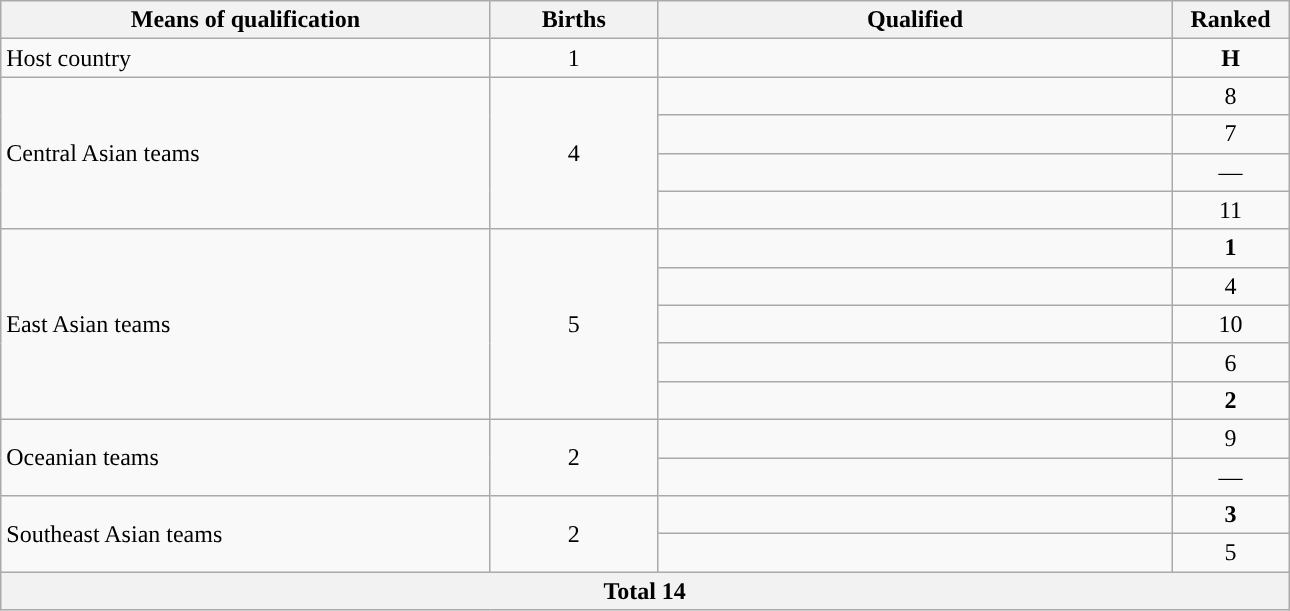<table class="wikitable" style="margin:0; width:68%;">
<tr>
<th style="margin:0; width:38%;">Means of qualification</th>
<th style="margin:0; width:13%;">Births</th>
<th style="margin:0; width:40%;">Qualified</th>
<th style="margin:0; width:15%;">Ranked</th>
</tr>
<tr>
<td>Host country</td>
<td align=center>1</td>
<td><strong></strong></td>
<td align=center><strong>H</strong></td>
</tr>
<tr>
<td rowspan=4>Central Asian teams</td>
<td rowspan=4 align=center>4</td>
<td></td>
<td align=center>8</td>
</tr>
<tr>
<td></td>
<td align=center>7</td>
</tr>
<tr>
<td></td>
<td align=center>—</td>
</tr>
<tr>
<td></td>
<td align=center>11</td>
</tr>
<tr>
<td rowspan=5>East Asian teams</td>
<td rowspan=5 align=center>5</td>
<td><strong></strong></td>
<td align=center><strong>1</strong></td>
</tr>
<tr>
<td></td>
<td align=center>4</td>
</tr>
<tr>
<td></td>
<td align=center>10</td>
</tr>
<tr>
<td></td>
<td align=center>6</td>
</tr>
<tr>
<td><strong></strong></td>
<td align=center><strong>2</strong></td>
</tr>
<tr>
<td rowspan=2>Oceanian teams</td>
<td rowspan=2 align=center>2</td>
<td></td>
<td align=center>9</td>
</tr>
<tr>
<td></td>
<td align=center>—</td>
</tr>
<tr>
<td rowspan=2>Southeast Asian teams</td>
<td rowspan=2 align=center>2</td>
<td><strong></strong></td>
<td align=center><strong>3</strong></td>
</tr>
<tr>
<td></td>
<td align=center>5</td>
</tr>
<tr>
<th colspan=4>Total 14</th>
</tr>
</table>
